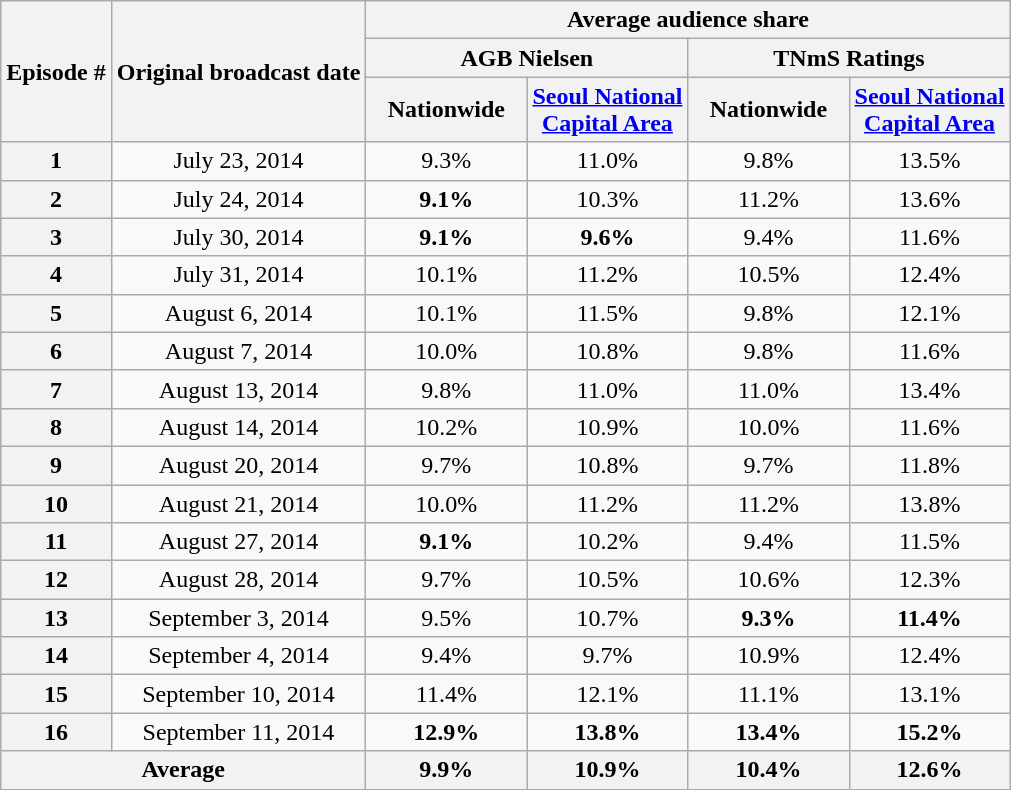<table class=wikitable style="text-align:center">
<tr>
<th rowspan="3">Episode #</th>
<th rowspan="3">Original broadcast date</th>
<th colspan="4">Average audience share</th>
</tr>
<tr>
<th colspan="2">AGB Nielsen</th>
<th colspan="2">TNmS Ratings</th>
</tr>
<tr>
<th width=100>Nationwide</th>
<th width=100><a href='#'>Seoul National Capital Area</a></th>
<th width=100>Nationwide</th>
<th width=100><a href='#'>Seoul National Capital Area</a></th>
</tr>
<tr>
<th>1</th>
<td>July 23, 2014</td>
<td>9.3%</td>
<td>11.0%</td>
<td>9.8%</td>
<td>13.5%</td>
</tr>
<tr>
<th>2</th>
<td>July 24, 2014</td>
<td><span><strong>9.1%</strong></span></td>
<td>10.3%</td>
<td>11.2%</td>
<td>13.6%</td>
</tr>
<tr>
<th>3</th>
<td>July 30, 2014</td>
<td><span><strong>9.1%</strong></span></td>
<td><span><strong>9.6%</strong></span></td>
<td>9.4%</td>
<td>11.6%</td>
</tr>
<tr>
<th>4</th>
<td>July 31, 2014</td>
<td>10.1%</td>
<td>11.2%</td>
<td>10.5%</td>
<td>12.4%</td>
</tr>
<tr>
<th>5</th>
<td>August 6, 2014</td>
<td>10.1%</td>
<td>11.5%</td>
<td>9.8%</td>
<td>12.1%</td>
</tr>
<tr>
<th>6</th>
<td>August 7, 2014</td>
<td>10.0%</td>
<td>10.8%</td>
<td>9.8%</td>
<td>11.6%</td>
</tr>
<tr>
<th>7</th>
<td>August 13, 2014</td>
<td>9.8%</td>
<td>11.0%</td>
<td>11.0%</td>
<td>13.4%</td>
</tr>
<tr>
<th>8</th>
<td>August 14, 2014</td>
<td>10.2%</td>
<td>10.9%</td>
<td>10.0%</td>
<td>11.6%</td>
</tr>
<tr>
<th>9</th>
<td>August 20, 2014</td>
<td>9.7%</td>
<td>10.8%</td>
<td>9.7%</td>
<td>11.8%</td>
</tr>
<tr>
<th>10</th>
<td>August 21, 2014</td>
<td>10.0%</td>
<td>11.2%</td>
<td>11.2%</td>
<td>13.8%</td>
</tr>
<tr>
<th>11</th>
<td>August 27, 2014</td>
<td><span><strong>9.1%</strong></span></td>
<td>10.2%</td>
<td>9.4%</td>
<td>11.5%</td>
</tr>
<tr>
<th>12</th>
<td>August 28, 2014</td>
<td>9.7%</td>
<td>10.5%</td>
<td>10.6%</td>
<td>12.3%</td>
</tr>
<tr>
<th>13</th>
<td>September 3, 2014</td>
<td>9.5%</td>
<td>10.7%</td>
<td><span><strong>9.3%</strong></span></td>
<td><span><strong>11.4%</strong></span></td>
</tr>
<tr>
<th>14</th>
<td>September 4, 2014</td>
<td>9.4%</td>
<td>9.7%</td>
<td>10.9%</td>
<td>12.4%</td>
</tr>
<tr>
<th>15</th>
<td>September 10, 2014</td>
<td>11.4%</td>
<td>12.1%</td>
<td>11.1%</td>
<td>13.1%</td>
</tr>
<tr>
<th>16</th>
<td>September 11, 2014</td>
<td><span><strong>12.9%</strong></span></td>
<td><span><strong>13.8%</strong></span></td>
<td><span><strong>13.4%</strong></span></td>
<td><span><strong>15.2%</strong></span></td>
</tr>
<tr>
<th colspan="2">Average</th>
<th><span><strong>9.9%</strong></span></th>
<th><span><strong>10.9%</strong></span></th>
<th><span><strong>10.4%</strong></span></th>
<th><span><strong>12.6%</strong></span></th>
</tr>
</table>
